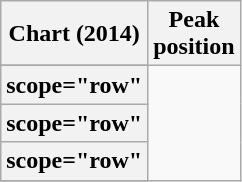<table class="wikitable sortable plainrowheaders" style="text-align:center;">
<tr>
<th scope="col">Chart (2014)</th>
<th scope="col">Peak<br>position</th>
</tr>
<tr>
</tr>
<tr>
<th>scope="row" </th>
</tr>
<tr>
<th>scope="row" </th>
</tr>
<tr>
<th>scope="row" </th>
</tr>
<tr>
</tr>
</table>
